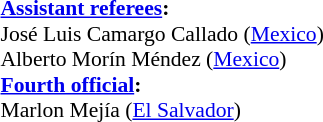<table width=50% style="font-size: 90%">
<tr>
<td><br><br><strong><a href='#'>Assistant referees</a>:</strong>
<br>José Luis Camargo Callado (<a href='#'>Mexico</a>)
<br>Alberto Morín Méndez (<a href='#'>Mexico</a>)
<br><strong><a href='#'>Fourth official</a>:</strong>
<br>Marlon Mejía (<a href='#'>El Salvador</a>)</td>
</tr>
</table>
